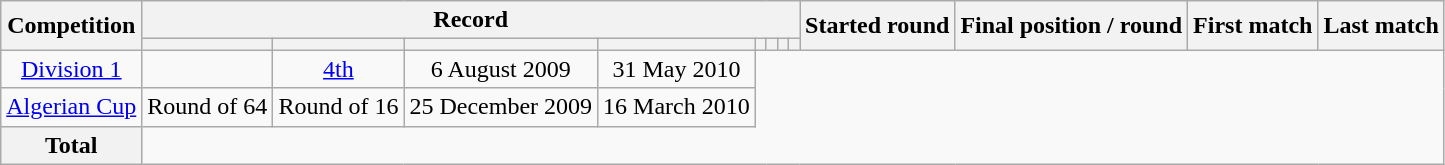<table class="wikitable" style="text-align: center">
<tr>
<th rowspan=2>Competition</th>
<th colspan=8>Record</th>
<th rowspan=2>Started round</th>
<th rowspan=2>Final position / round</th>
<th rowspan=2>First match</th>
<th rowspan=2>Last match</th>
</tr>
<tr>
<th></th>
<th></th>
<th></th>
<th></th>
<th></th>
<th></th>
<th></th>
<th></th>
</tr>
<tr>
<td><a href='#'>Division 1</a><br></td>
<td></td>
<td><a href='#'>4th</a></td>
<td>6 August 2009</td>
<td>31 May 2010</td>
</tr>
<tr>
<td><a href='#'>Algerian Cup</a><br></td>
<td>Round of 64</td>
<td>Round of 16</td>
<td>25 December 2009</td>
<td>16 March 2010</td>
</tr>
<tr>
<th>Total<br></th>
</tr>
</table>
